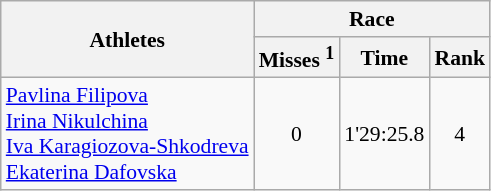<table class="wikitable" border="1" style="font-size:90%">
<tr>
<th rowspan=2>Athletes</th>
<th colspan=3>Race</th>
</tr>
<tr>
<th>Misses <sup>1</sup></th>
<th>Time</th>
<th>Rank</th>
</tr>
<tr>
<td><a href='#'>Pavlina Filipova</a><br><a href='#'>Irina Nikulchina</a><br><a href='#'>Iva Karagiozova-Shkodreva</a><br><a href='#'>Ekaterina Dafovska</a></td>
<td align=center>0</td>
<td align=center>1'29:25.8</td>
<td align=center>4</td>
</tr>
</table>
